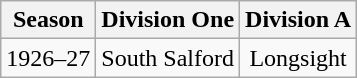<table class="wikitable" style="text-align: center">
<tr>
<th>Season</th>
<th>Division One</th>
<th>Division A</th>
</tr>
<tr>
<td>1926–27</td>
<td>South Salford</td>
<td>Longsight</td>
</tr>
</table>
